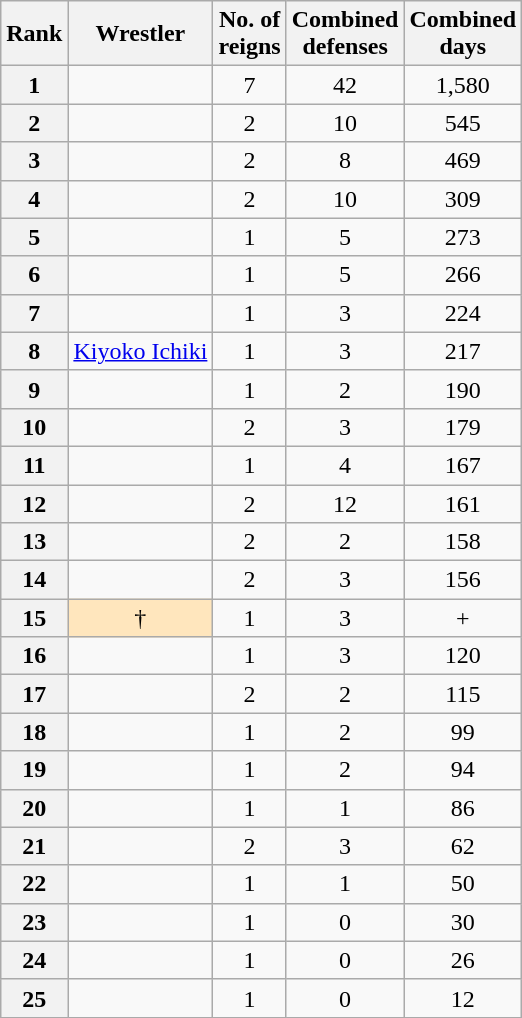<table class="wikitable sortable" style="text-align:center">
<tr>
<th>Rank</th>
<th>Wrestler</th>
<th>No. of<br>reigns</th>
<th>Combined<br>defenses</th>
<th>Combined<br>days</th>
</tr>
<tr>
<th>1</th>
<td></td>
<td>7</td>
<td>42</td>
<td>1,580</td>
</tr>
<tr>
<th>2</th>
<td></td>
<td>2</td>
<td>10</td>
<td>545</td>
</tr>
<tr>
<th>3</th>
<td></td>
<td>2</td>
<td>8</td>
<td>469</td>
</tr>
<tr>
<th>4</th>
<td></td>
<td>2</td>
<td>10</td>
<td>309</td>
</tr>
<tr>
<th>5</th>
<td></td>
<td>1</td>
<td>5</td>
<td>273</td>
</tr>
<tr>
<th>6</th>
<td></td>
<td>1</td>
<td>5</td>
<td>266</td>
</tr>
<tr>
<th>7</th>
<td></td>
<td>1</td>
<td>3</td>
<td>224</td>
</tr>
<tr>
<th>8</th>
<td><a href='#'>Kiyoko Ichiki</a></td>
<td>1</td>
<td>3</td>
<td>217</td>
</tr>
<tr>
<th>9</th>
<td></td>
<td>1</td>
<td>2</td>
<td>190</td>
</tr>
<tr>
<th>10</th>
<td></td>
<td>2</td>
<td>3</td>
<td>179</td>
</tr>
<tr>
<th>11</th>
<td></td>
<td>1</td>
<td>4</td>
<td>167</td>
</tr>
<tr>
<th>12</th>
<td></td>
<td>2</td>
<td>12</td>
<td>161</td>
</tr>
<tr>
<th>13</th>
<td></td>
<td>2</td>
<td>2</td>
<td>158</td>
</tr>
<tr>
<th>14</th>
<td></td>
<td>2</td>
<td>3</td>
<td>156</td>
</tr>
<tr>
<th>15</th>
<td style="background-color:#FFE6BD"> †</td>
<td>1</td>
<td>3</td>
<td>+</td>
</tr>
<tr>
<th>16</th>
<td></td>
<td>1</td>
<td>3</td>
<td>120</td>
</tr>
<tr>
<th>17</th>
<td></td>
<td>2</td>
<td>2</td>
<td>115</td>
</tr>
<tr>
<th>18</th>
<td></td>
<td>1</td>
<td>2</td>
<td>99</td>
</tr>
<tr>
<th>19</th>
<td></td>
<td>1</td>
<td>2</td>
<td>94</td>
</tr>
<tr>
<th>20</th>
<td></td>
<td>1</td>
<td>1</td>
<td>86</td>
</tr>
<tr>
<th>21</th>
<td></td>
<td>2</td>
<td>3</td>
<td>62</td>
</tr>
<tr>
<th>22</th>
<td></td>
<td>1</td>
<td>1</td>
<td>50</td>
</tr>
<tr>
<th>23</th>
<td></td>
<td>1</td>
<td>0</td>
<td>30</td>
</tr>
<tr>
<th>24</th>
<td></td>
<td>1</td>
<td>0</td>
<td>26</td>
</tr>
<tr>
<th>25</th>
<td></td>
<td>1</td>
<td>0</td>
<td>12</td>
</tr>
<tr>
</tr>
</table>
